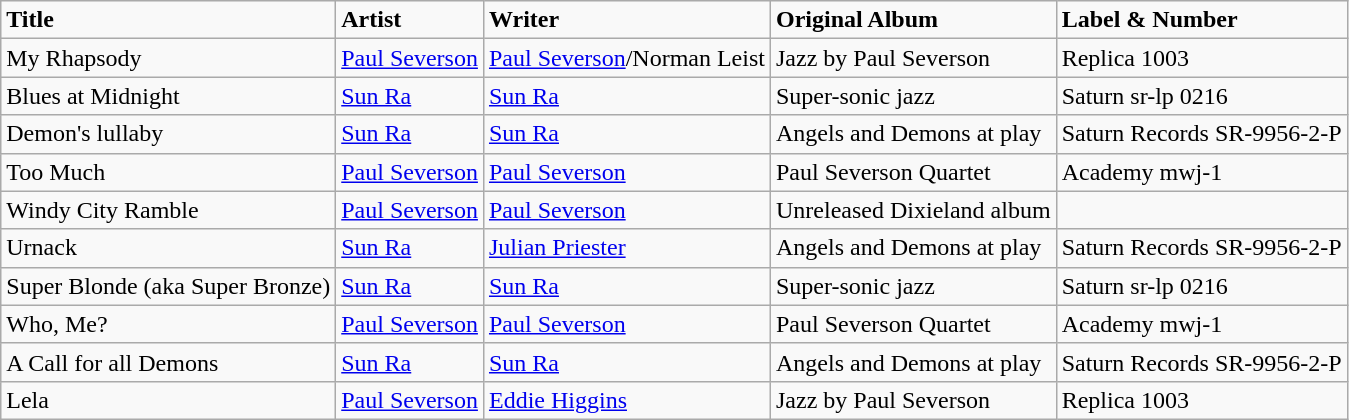<table class="wikitable">
<tr>
<td><strong>Title</strong></td>
<td><strong>Artist</strong></td>
<td><strong>Writer</strong></td>
<td><strong>Original Album</strong></td>
<td><strong>Label & Number</strong></td>
</tr>
<tr>
<td>My Rhapsody</td>
<td><a href='#'>Paul Severson</a></td>
<td><a href='#'>Paul Severson</a>/Norman Leist</td>
<td>Jazz by Paul Severson</td>
<td>Replica 1003</td>
</tr>
<tr>
<td>Blues at Midnight</td>
<td><a href='#'>Sun Ra</a></td>
<td><a href='#'>Sun Ra</a></td>
<td>Super-sonic jazz</td>
<td>Saturn sr-lp 0216</td>
</tr>
<tr>
<td>Demon's lullaby</td>
<td><a href='#'>Sun Ra</a></td>
<td><a href='#'>Sun Ra</a></td>
<td>Angels and Demons at play</td>
<td>Saturn Records SR-9956-2-P</td>
</tr>
<tr>
<td>Too Much</td>
<td><a href='#'>Paul Severson</a></td>
<td><a href='#'>Paul Severson</a></td>
<td>Paul Severson Quartet</td>
<td>Academy mwj-1</td>
</tr>
<tr>
<td>Windy City Ramble</td>
<td><a href='#'>Paul Severson</a></td>
<td><a href='#'>Paul Severson</a></td>
<td>Unreleased Dixieland album</td>
<td></td>
</tr>
<tr>
<td>Urnack</td>
<td><a href='#'>Sun Ra</a></td>
<td><a href='#'>Julian Priester</a></td>
<td>Angels and Demons at play</td>
<td>Saturn Records SR-9956-2-P</td>
</tr>
<tr>
<td>Super Blonde (aka Super Bronze)</td>
<td><a href='#'>Sun Ra</a></td>
<td><a href='#'>Sun Ra</a></td>
<td>Super-sonic jazz</td>
<td>Saturn sr-lp 0216</td>
</tr>
<tr>
<td>Who, Me?</td>
<td><a href='#'>Paul Severson</a></td>
<td><a href='#'>Paul Severson</a></td>
<td>Paul Severson Quartet</td>
<td>Academy mwj-1</td>
</tr>
<tr>
<td>A Call for all Demons</td>
<td><a href='#'>Sun Ra</a></td>
<td><a href='#'>Sun Ra</a></td>
<td>Angels and Demons at play</td>
<td>Saturn Records SR-9956-2-P</td>
</tr>
<tr>
<td>Lela</td>
<td><a href='#'>Paul Severson</a></td>
<td><a href='#'>Eddie Higgins</a></td>
<td>Jazz by Paul Severson</td>
<td>Replica 1003</td>
</tr>
</table>
